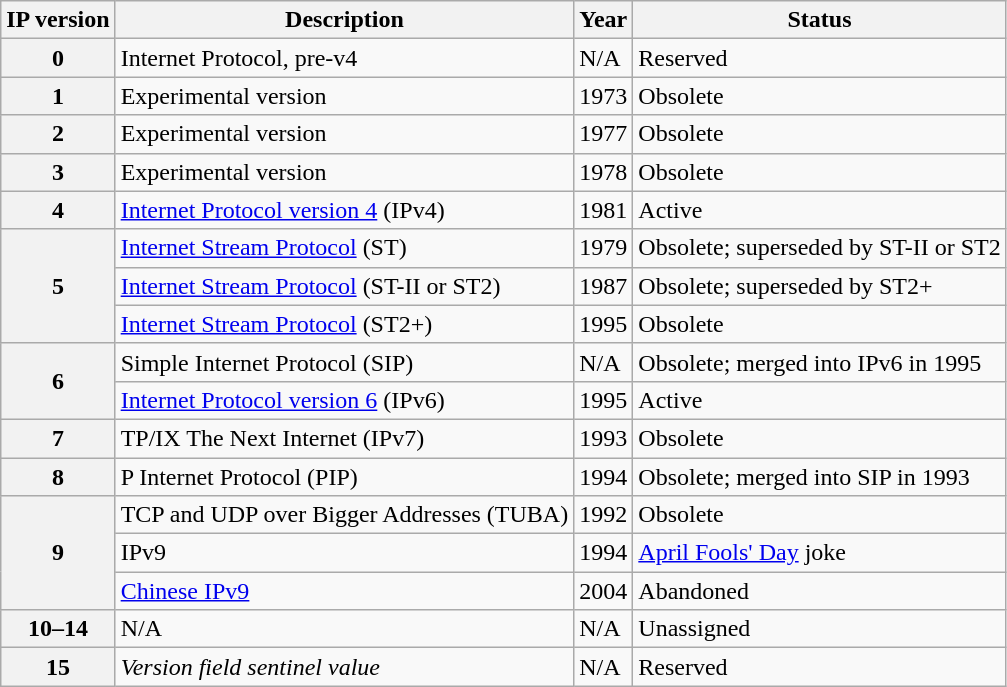<table class="wikitable">
<tr>
<th>IP version</th>
<th>Description</th>
<th>Year</th>
<th>Status</th>
</tr>
<tr>
<th>0</th>
<td>Internet Protocol, pre-v4</td>
<td>N/A</td>
<td>Reserved</td>
</tr>
<tr>
<th>1</th>
<td>Experimental version</td>
<td>1973</td>
<td>Obsolete</td>
</tr>
<tr>
<th>2</th>
<td>Experimental version</td>
<td>1977</td>
<td>Obsolete</td>
</tr>
<tr>
<th>3</th>
<td>Experimental version</td>
<td>1978</td>
<td>Obsolete</td>
</tr>
<tr>
<th>4</th>
<td><a href='#'>Internet Protocol version 4</a> (IPv4)</td>
<td>1981</td>
<td>Active</td>
</tr>
<tr>
<th rowspan=3>5</th>
<td><a href='#'>Internet Stream Protocol</a> (ST)</td>
<td>1979</td>
<td>Obsolete; superseded by ST-II or ST2</td>
</tr>
<tr>
<td><a href='#'>Internet Stream Protocol</a> (ST-II or ST2)</td>
<td>1987</td>
<td>Obsolete; superseded by ST2+</td>
</tr>
<tr>
<td><a href='#'>Internet Stream Protocol</a> (ST2+)</td>
<td>1995</td>
<td>Obsolete</td>
</tr>
<tr>
<th rowspan=2>6</th>
<td>Simple Internet Protocol (SIP)</td>
<td>N/A</td>
<td>Obsolete; merged into IPv6 in 1995</td>
</tr>
<tr>
<td><a href='#'>Internet Protocol version 6</a> (IPv6)</td>
<td>1995</td>
<td>Active</td>
</tr>
<tr>
<th>7</th>
<td>TP/IX The Next Internet (IPv7)</td>
<td>1993</td>
<td>Obsolete</td>
</tr>
<tr>
<th>8</th>
<td>P Internet Protocol (PIP)</td>
<td>1994</td>
<td>Obsolete; merged into SIP in 1993</td>
</tr>
<tr>
<th rowspan=3>9</th>
<td>TCP and UDP over Bigger Addresses (TUBA)</td>
<td>1992</td>
<td>Obsolete</td>
</tr>
<tr>
<td>IPv9</td>
<td>1994</td>
<td><a href='#'>April Fools' Day</a> joke</td>
</tr>
<tr>
<td><a href='#'>Chinese IPv9</a></td>
<td>2004</td>
<td>Abandoned</td>
</tr>
<tr>
<th>10–14</th>
<td>N/A</td>
<td>N/A</td>
<td>Unassigned</td>
</tr>
<tr>
<th>15</th>
<td><em>Version field sentinel value</em></td>
<td>N/A</td>
<td>Reserved</td>
</tr>
</table>
